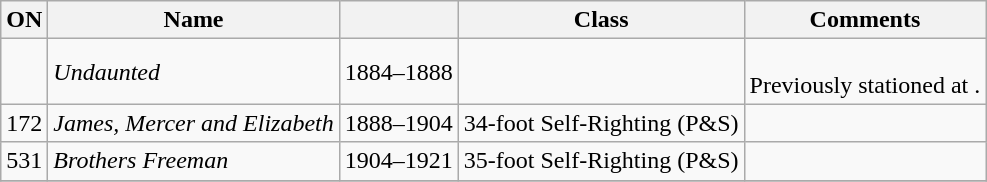<table class="wikitable">
<tr>
<th>ON</th>
<th>Name</th>
<th></th>
<th>Class</th>
<th>Comments</th>
</tr>
<tr>
<td></td>
<td><em>Undaunted</em></td>
<td>1884–1888</td>
<td></td>
<td><br>Previously stationed at .</td>
</tr>
<tr>
<td>172</td>
<td><em>James, Mercer and Elizabeth</em></td>
<td>1888–1904</td>
<td>34-foot Self-Righting (P&S)</td>
<td></td>
</tr>
<tr>
<td>531</td>
<td><em>Brothers Freeman</em></td>
<td>1904–1921</td>
<td>35-foot Self-Righting (P&S)</td>
<td></td>
</tr>
<tr>
</tr>
</table>
